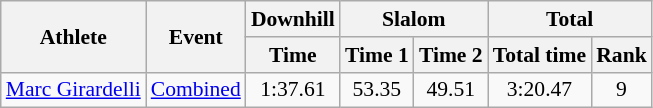<table class="wikitable" style="font-size:90%">
<tr>
<th rowspan="2">Athlete</th>
<th rowspan=2>Event</th>
<th>Downhill</th>
<th colspan="2">Slalom</th>
<th colspan="2">Total</th>
</tr>
<tr>
<th>Time</th>
<th>Time 1</th>
<th>Time 2</th>
<th>Total time</th>
<th>Rank</th>
</tr>
<tr>
<td><a href='#'>Marc Girardelli</a></td>
<td><a href='#'>Combined</a></td>
<td align="center">1:37.61</td>
<td align="center">53.35</td>
<td align="center">49.51</td>
<td align="center">3:20.47</td>
<td align="center">9</td>
</tr>
</table>
